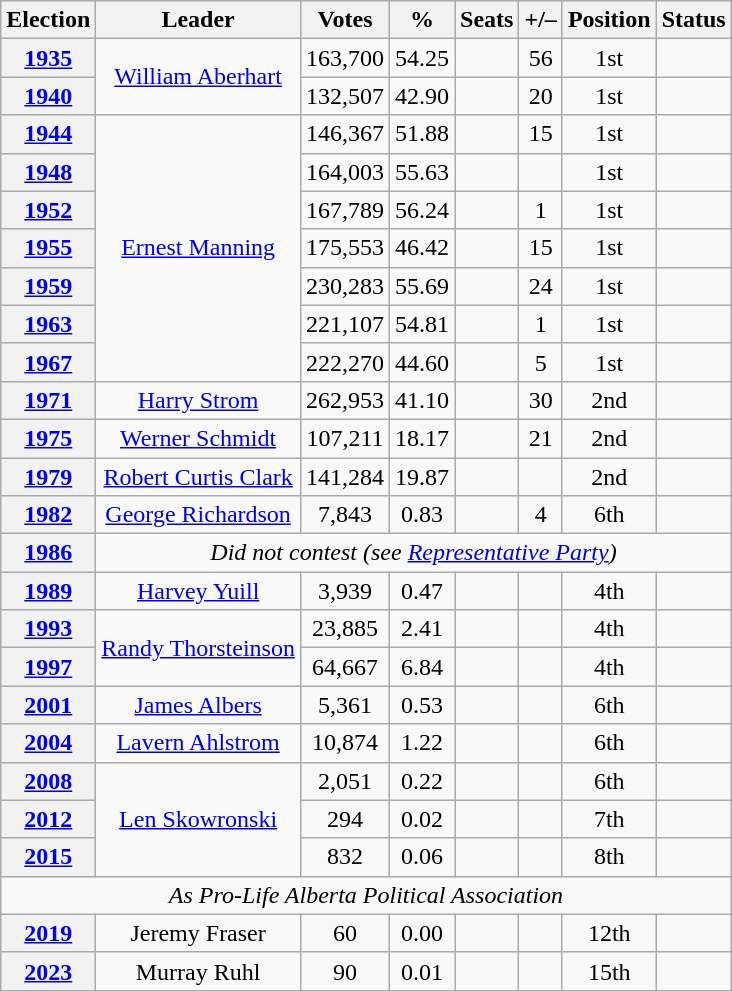<table class=wikitable style="text-align: center;">
<tr>
<th>Election</th>
<th>Leader</th>
<th>Votes</th>
<th>%</th>
<th>Seats</th>
<th>+/–</th>
<th>Position</th>
<th>Status</th>
</tr>
<tr>
<th><a href='#'>1935</a></th>
<td rowspan=2 data-sort-value="Ab"><a href='#'>William Aberhart</a></td>
<td>163,700</td>
<td>54.25</td>
<td></td>
<td> 56</td>
<td> 1st</td>
<td></td>
</tr>
<tr>
<th><a href='#'>1940</a></th>
<td>132,507</td>
<td>42.90</td>
<td></td>
<td> 20</td>
<td> 1st</td>
<td></td>
</tr>
<tr>
<th><a href='#'>1944</a></th>
<td rowspan=7><a href='#'>Ernest Manning</a></td>
<td>146,367</td>
<td>51.88</td>
<td></td>
<td> 15</td>
<td> 1st</td>
<td></td>
</tr>
<tr>
<th><a href='#'>1948</a></th>
<td>164,003</td>
<td>55.63</td>
<td></td>
<td></td>
<td> 1st</td>
<td></td>
</tr>
<tr>
<th><a href='#'>1952</a></th>
<td>167,789</td>
<td>56.24</td>
<td></td>
<td> 1</td>
<td> 1st</td>
<td></td>
</tr>
<tr>
<th><a href='#'>1955</a></th>
<td>175,553</td>
<td>46.42</td>
<td></td>
<td> 15</td>
<td> 1st</td>
<td></td>
</tr>
<tr>
<th><a href='#'>1959</a></th>
<td>230,283</td>
<td>55.69</td>
<td></td>
<td> 24</td>
<td> 1st</td>
<td></td>
</tr>
<tr>
<th><a href='#'>1963</a></th>
<td>221,107</td>
<td>54.81</td>
<td></td>
<td> 1</td>
<td> 1st</td>
<td></td>
</tr>
<tr>
<th><a href='#'>1967</a></th>
<td>222,270</td>
<td>44.60</td>
<td></td>
<td> 5</td>
<td> 1st</td>
<td></td>
</tr>
<tr>
<th><a href='#'>1971</a></th>
<td><a href='#'>Harry Strom</a></td>
<td>262,953</td>
<td>41.10</td>
<td></td>
<td> 30</td>
<td> 2nd</td>
<td></td>
</tr>
<tr>
<th><a href='#'>1975</a></th>
<td><a href='#'>Werner Schmidt</a></td>
<td>107,211</td>
<td>18.17</td>
<td></td>
<td> 21</td>
<td> 2nd</td>
<td></td>
</tr>
<tr>
<th><a href='#'>1979</a></th>
<td><a href='#'>Robert Curtis Clark</a></td>
<td>141,284</td>
<td>19.87</td>
<td></td>
<td></td>
<td> 2nd</td>
<td></td>
</tr>
<tr>
<th><a href='#'>1982</a></th>
<td><a href='#'>George Richardson</a></td>
<td>7,843</td>
<td>0.83</td>
<td></td>
<td> 4</td>
<td> 6th</td>
<td></td>
</tr>
<tr>
<th><a href='#'>1986</a></th>
<td colspan="8" align="center"><em>Did not contest (see <a href='#'>Representative Party</a>)</em></td>
</tr>
<tr>
<th><a href='#'>1989</a></th>
<td><a href='#'>Harvey Yuill</a></td>
<td>3,939</td>
<td>0.47</td>
<td></td>
<td></td>
<td> 4th</td>
<td></td>
</tr>
<tr>
<th><a href='#'>1993</a></th>
<td rowspan="2"><a href='#'>Randy Thorsteinson</a></td>
<td>23,885</td>
<td>2.41</td>
<td></td>
<td></td>
<td> 4th</td>
<td></td>
</tr>
<tr>
<th><a href='#'>1997</a></th>
<td>64,667</td>
<td>6.84</td>
<td></td>
<td></td>
<td> 4th</td>
<td></td>
</tr>
<tr>
<th><a href='#'>2001</a></th>
<td><a href='#'>James Albers</a></td>
<td>5,361</td>
<td>0.53</td>
<td></td>
<td></td>
<td> 6th</td>
<td></td>
</tr>
<tr>
<th><a href='#'>2004</a></th>
<td><a href='#'>Lavern Ahlstrom</a></td>
<td>10,874</td>
<td>1.22</td>
<td></td>
<td></td>
<td> 6th</td>
<td></td>
</tr>
<tr>
<th><a href='#'>2008</a></th>
<td rowspan="3"><a href='#'>Len Skowronski</a></td>
<td>2,051</td>
<td>0.22</td>
<td></td>
<td></td>
<td> 6th</td>
<td></td>
</tr>
<tr>
<th><a href='#'>2012</a></th>
<td>294</td>
<td>0.02</td>
<td></td>
<td></td>
<td> 7th</td>
<td></td>
</tr>
<tr>
<th><a href='#'>2015</a></th>
<td>832</td>
<td>0.06</td>
<td></td>
<td></td>
<td> 8th</td>
<td></td>
</tr>
<tr>
<td colspan="9"><em>As Pro-Life Alberta Political Association</em></td>
</tr>
<tr>
<th><a href='#'>2019</a></th>
<td>Jeremy Fraser</td>
<td>60</td>
<td>0.00</td>
<td></td>
<td></td>
<td> 12th</td>
<td></td>
</tr>
<tr>
<th><a href='#'>2023</a></th>
<td>Murray Ruhl</td>
<td>90</td>
<td>0.01</td>
<td></td>
<td></td>
<td> 15th</td>
<td></td>
</tr>
</table>
